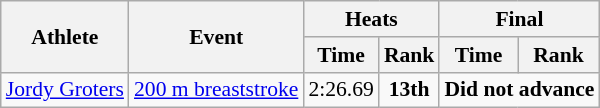<table class=wikitable style="font-size:90%">
<tr>
<th rowspan="2">Athlete</th>
<th rowspan="2">Event</th>
<th colspan="2">Heats</th>
<th colspan="2">Final</th>
</tr>
<tr>
<th>Time</th>
<th>Rank</th>
<th>Time</th>
<th>Rank</th>
</tr>
<tr>
<td><a href='#'>Jordy Groters</a></td>
<td><a href='#'>200 m breaststroke</a></td>
<td align=center>2:26.69</td>
<td align=center><strong>13th</strong></td>
<td align="center" colspan="2"><strong>Did not advance</strong></td>
</tr>
</table>
